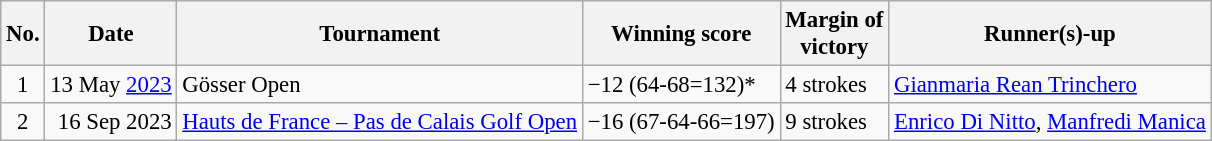<table class="wikitable" style="font-size:95%;">
<tr>
<th>No.</th>
<th>Date</th>
<th>Tournament</th>
<th>Winning score</th>
<th>Margin of<br>victory</th>
<th>Runner(s)-up</th>
</tr>
<tr>
<td align=center>1</td>
<td align=right>13 May <a href='#'>2023</a></td>
<td>Gösser Open</td>
<td>−12 (64-68=132)*</td>
<td>4 strokes</td>
<td> <a href='#'>Gianmaria Rean Trinchero</a></td>
</tr>
<tr>
<td align=center>2</td>
<td align=right>16 Sep 2023</td>
<td><a href='#'>Hauts de France – Pas de Calais Golf Open</a></td>
<td>−16 (67-64-66=197)</td>
<td>9 strokes</td>
<td> <a href='#'>Enrico Di Nitto</a>,  <a href='#'>Manfredi Manica</a></td>
</tr>
</table>
